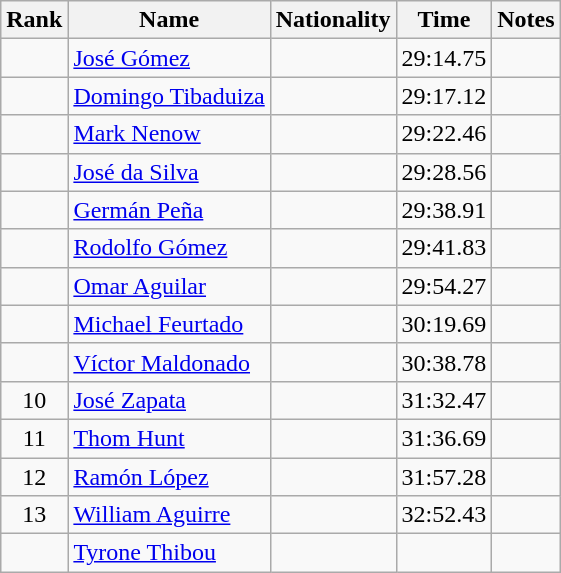<table class="wikitable sortable" style="text-align:center">
<tr>
<th>Rank</th>
<th>Name</th>
<th>Nationality</th>
<th>Time</th>
<th>Notes</th>
</tr>
<tr>
<td></td>
<td align=left><a href='#'>José Gómez</a></td>
<td align=left></td>
<td>29:14.75</td>
<td></td>
</tr>
<tr>
<td></td>
<td align=left><a href='#'>Domingo Tibaduiza</a></td>
<td align=left></td>
<td>29:17.12</td>
<td></td>
</tr>
<tr>
<td></td>
<td align=left><a href='#'>Mark Nenow</a></td>
<td align=left></td>
<td>29:22.46</td>
<td></td>
</tr>
<tr>
<td></td>
<td align=left><a href='#'>José da Silva</a></td>
<td align=left></td>
<td>29:28.56</td>
<td></td>
</tr>
<tr>
<td></td>
<td align=left><a href='#'>Germán Peña</a></td>
<td align=left></td>
<td>29:38.91</td>
<td></td>
</tr>
<tr>
<td></td>
<td align=left><a href='#'>Rodolfo Gómez</a></td>
<td align=left></td>
<td>29:41.83</td>
<td></td>
</tr>
<tr>
<td></td>
<td align=left><a href='#'>Omar Aguilar</a></td>
<td align=left></td>
<td>29:54.27</td>
<td></td>
</tr>
<tr>
<td></td>
<td align=left><a href='#'>Michael Feurtado</a></td>
<td align=left></td>
<td>30:19.69</td>
<td></td>
</tr>
<tr>
<td></td>
<td align=left><a href='#'>Víctor Maldonado</a></td>
<td align=left></td>
<td>30:38.78</td>
<td></td>
</tr>
<tr>
<td>10</td>
<td align=left><a href='#'>José Zapata</a></td>
<td align=left></td>
<td>31:32.47</td>
<td></td>
</tr>
<tr>
<td>11</td>
<td align=left><a href='#'>Thom Hunt</a></td>
<td align=left></td>
<td>31:36.69</td>
<td></td>
</tr>
<tr>
<td>12</td>
<td align=left><a href='#'>Ramón López</a></td>
<td align=left></td>
<td>31:57.28</td>
<td></td>
</tr>
<tr>
<td>13</td>
<td align=left><a href='#'>William Aguirre</a></td>
<td align=left></td>
<td>32:52.43</td>
<td></td>
</tr>
<tr>
<td></td>
<td align=left><a href='#'>Tyrone Thibou</a></td>
<td align=left></td>
<td></td>
<td></td>
</tr>
</table>
